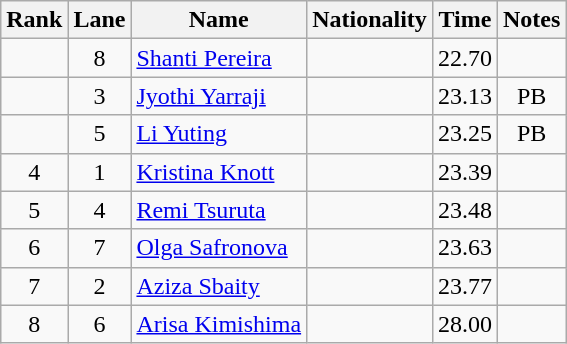<table class="wikitable sortable" style="text-align:center">
<tr>
<th>Rank</th>
<th>Lane</th>
<th>Name</th>
<th>Nationality</th>
<th>Time</th>
<th>Notes</th>
</tr>
<tr>
<td></td>
<td>8</td>
<td align=left><a href='#'>Shanti Pereira</a></td>
<td align=left></td>
<td>22.70</td>
<td></td>
</tr>
<tr>
<td></td>
<td>3</td>
<td align=left><a href='#'>Jyothi Yarraji</a></td>
<td align=left></td>
<td>23.13</td>
<td>PB</td>
</tr>
<tr>
<td></td>
<td>5</td>
<td align=left><a href='#'>Li Yuting</a></td>
<td align=left></td>
<td>23.25</td>
<td>PB</td>
</tr>
<tr>
<td>4</td>
<td>1</td>
<td align=left><a href='#'>Kristina Knott</a></td>
<td align=left></td>
<td>23.39</td>
<td></td>
</tr>
<tr>
<td>5</td>
<td>4</td>
<td align=left><a href='#'>Remi Tsuruta</a></td>
<td align=left></td>
<td>23.48</td>
<td></td>
</tr>
<tr>
<td>6</td>
<td>7</td>
<td align=left><a href='#'>Olga Safronova</a></td>
<td align=left></td>
<td>23.63</td>
<td></td>
</tr>
<tr>
<td>7</td>
<td>2</td>
<td align=left><a href='#'>Aziza Sbaity</a></td>
<td align=left></td>
<td>23.77</td>
<td></td>
</tr>
<tr>
<td>8</td>
<td>6</td>
<td align=left><a href='#'>Arisa Kimishima</a></td>
<td align=left></td>
<td>28.00</td>
<td></td>
</tr>
</table>
